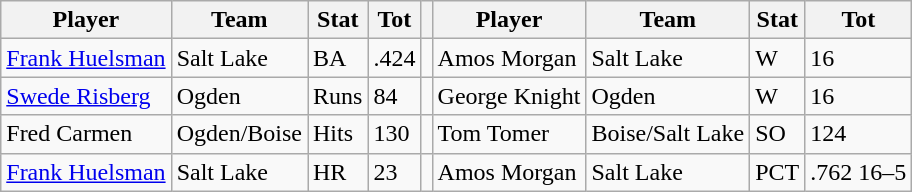<table class="wikitable">
<tr>
<th>Player</th>
<th>Team</th>
<th>Stat</th>
<th>Tot</th>
<th></th>
<th>Player</th>
<th>Team</th>
<th>Stat</th>
<th>Tot</th>
</tr>
<tr>
<td><a href='#'>Frank Huelsman</a></td>
<td>Salt Lake</td>
<td>BA</td>
<td>.424</td>
<td></td>
<td>Amos Morgan</td>
<td>Salt Lake</td>
<td>W</td>
<td>16</td>
</tr>
<tr>
<td><a href='#'>Swede Risberg</a></td>
<td>Ogden</td>
<td>Runs</td>
<td>84</td>
<td></td>
<td>George Knight</td>
<td>Ogden</td>
<td>W</td>
<td>16</td>
</tr>
<tr>
<td>Fred Carmen</td>
<td>Ogden/Boise</td>
<td>Hits</td>
<td>130</td>
<td></td>
<td>Tom Tomer</td>
<td>Boise/Salt Lake</td>
<td>SO</td>
<td>124</td>
</tr>
<tr>
<td><a href='#'>Frank Huelsman</a></td>
<td>Salt Lake</td>
<td>HR</td>
<td>23</td>
<td></td>
<td>Amos Morgan</td>
<td>Salt Lake</td>
<td>PCT</td>
<td>.762 16–5</td>
</tr>
</table>
